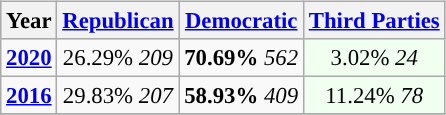<table class="wikitable" style="float:left; font-size:95%;">
<tr bgcolor=lightgrey>
<th>Year</th>
<th><a href='#'>Republican</a></th>
<th><a href='#'>Democratic</a></th>
<th><a href='#'>Third Parties</a></th>
</tr>
<tr>
<td style="text-align:center; "><strong><a href='#'>2020</a></strong></td>
<td style="text-align:center; ">26.29% <em>209</em></td>
<td style="text-align:center; "><strong>70.69%</strong> <em>562</em></td>
<td style="text-align:center; background:honeyDew;">3.02% <em>24</em></td>
</tr>
<tr>
<td style="text-align:center; "><strong><a href='#'>2016</a></strong></td>
<td style="text-align:center; ">29.83% <em>207</em></td>
<td style="text-align:center; "><strong>58.93%</strong> <em>409</em></td>
<td style="text-align:center; background:honeyDew;">11.24% <em>78</em></td>
</tr>
<tr>
</tr>
</table>
